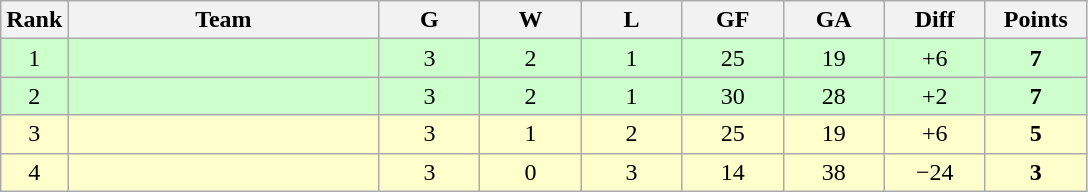<table class=wikitable style="text-align:center">
<tr>
<th width="25">Rank</th>
<th width="200">Team</th>
<th width="60">G</th>
<th width="60">W</th>
<th width="60">L</th>
<th width="60">GF</th>
<th width="60">GA</th>
<th width="60">Diff</th>
<th width="60">Points</th>
</tr>
<tr bgcolor=#CCFFCC>
<td>1</td>
<td align=left></td>
<td>3</td>
<td>2</td>
<td>1</td>
<td>25</td>
<td>19</td>
<td>+6</td>
<td><strong>7</strong></td>
</tr>
<tr bgcolor=#CCFFCC>
<td>2</td>
<td align=left></td>
<td>3</td>
<td>2</td>
<td>1</td>
<td>30</td>
<td>28</td>
<td>+2</td>
<td><strong>7</strong></td>
</tr>
<tr bgcolor=#ffffcc>
<td>3</td>
<td align=left></td>
<td>3</td>
<td>1</td>
<td>2</td>
<td>25</td>
<td>19</td>
<td>+6</td>
<td><strong>5</strong></td>
</tr>
<tr bgcolor=#ffffcc>
<td>4</td>
<td align=left></td>
<td>3</td>
<td>0</td>
<td>3</td>
<td>14</td>
<td>38</td>
<td>−24</td>
<td><strong>3</strong></td>
</tr>
</table>
